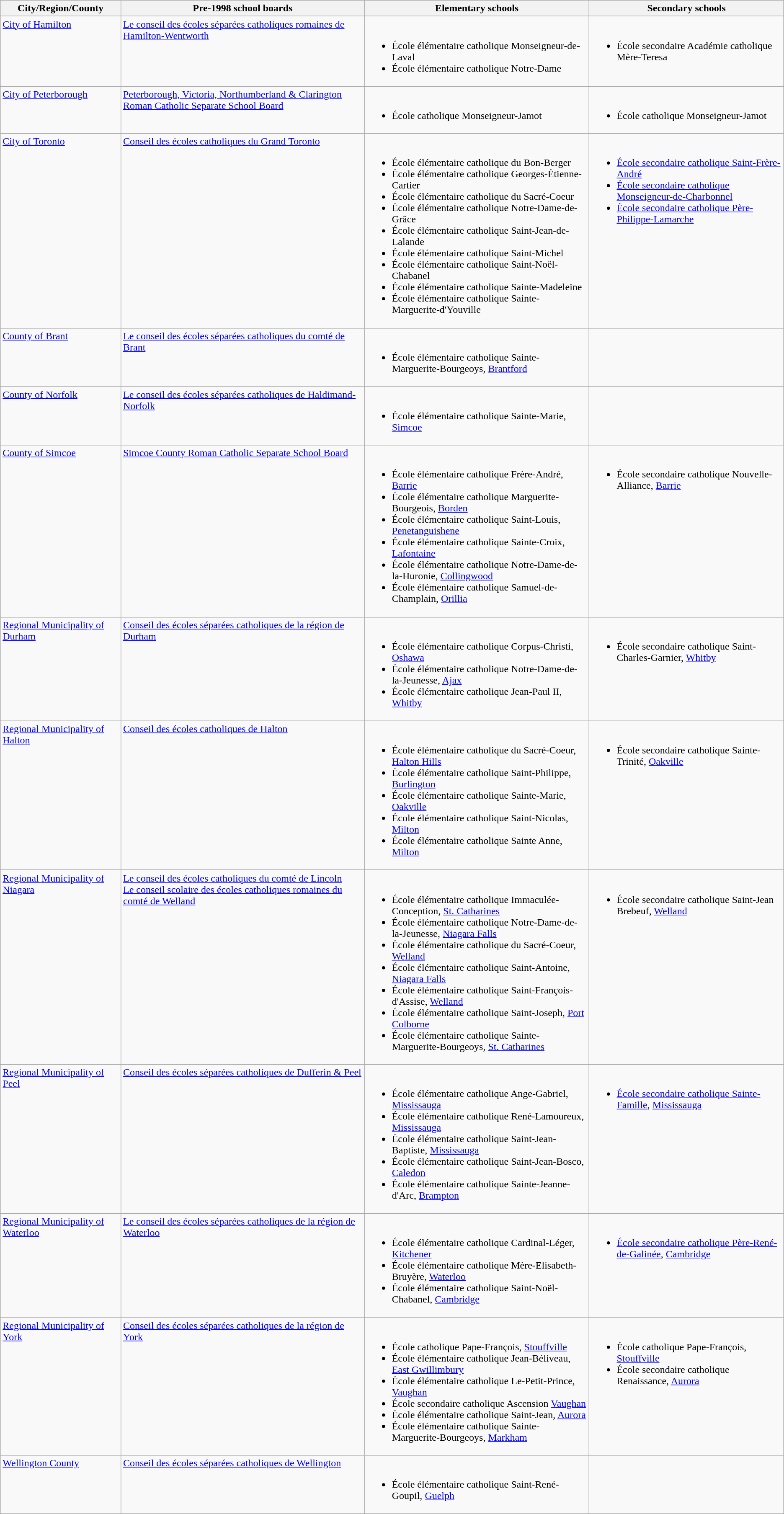<table class="wikitable">
<tr>
<th>City/Region/County</th>
<th>Pre-1998 school boards</th>
<th>Elementary schools</th>
<th>Secondary schools</th>
</tr>
<tr valign = "top">
<td><a href='#'>City of Hamilton</a></td>
<td><a href='#'>Le conseil des écoles séparées catholiques romaines de Hamilton-Wentworth</a></td>
<td><br><ul><li>École élémentaire catholique Monseigneur-de-Laval</li><li>École élémentaire catholique Notre-Dame</li></ul></td>
<td><br><ul><li>École secondaire Académie catholique Mère-Teresa</li></ul></td>
</tr>
<tr valign = "top">
<td><a href='#'>City of Peterborough</a></td>
<td><a href='#'>Peterborough, Victoria, Northumberland & Clarington Roman Catholic Separate School Board</a></td>
<td><br><ul><li>École catholique Monseigneur-Jamot</li></ul></td>
<td><br><ul><li>École catholique Monseigneur-Jamot</li></ul></td>
</tr>
<tr valign = "top">
<td><a href='#'>City of Toronto</a></td>
<td><a href='#'>Conseil des écoles catholiques du Grand Toronto</a></td>
<td><br><ul><li>École élémentaire catholique du Bon-Berger</li><li>École élémentaire catholique Georges-Étienne-Cartier</li><li>École élémentaire catholique du Sacré-Coeur</li><li>École élémentaire catholique Notre-Dame-de-Grâce</li><li>École élémentaire catholique Saint-Jean-de-Lalande</li><li>École élémentaire catholique Saint-Michel</li><li>École élémentaire catholique Saint-Noël-Chabanel</li><li>École élémentaire catholique Sainte-Madeleine</li><li>École élémentaire catholique Sainte-Marguerite-d'Youville</li></ul></td>
<td><br><ul><li><a href='#'>École secondaire catholique Saint-Frère-André</a></li><li><a href='#'>École secondaire catholique Monseigneur-de-Charbonnel</a></li><li><a href='#'>École secondaire catholique Père-Philippe-Lamarche</a></li></ul></td>
</tr>
<tr valign = "top">
<td><a href='#'>County of Brant</a></td>
<td><a href='#'>Le conseil des écoles séparées catholiques du comté de Brant</a></td>
<td><br><ul><li>École élémentaire catholique Sainte-Marguerite-Bourgeoys, <a href='#'>Brantford</a></li></ul></td>
<td></td>
</tr>
<tr valign = "top">
<td><a href='#'>County of Norfolk</a></td>
<td><a href='#'>Le conseil des écoles séparées catholiques de Haldimand-Norfolk</a></td>
<td><br><ul><li>École élémentaire catholique Sainte-Marie, <a href='#'>Simcoe</a></li></ul></td>
<td></td>
</tr>
<tr valign = "top">
<td><a href='#'>County of Simcoe</a></td>
<td><a href='#'>Simcoe County Roman Catholic Separate School Board</a></td>
<td><br><ul><li>École élémentaire catholique Frère-André, <a href='#'>Barrie</a></li><li>École élémentaire catholique Marguerite-Bourgeois, <a href='#'>Borden</a></li><li>École élémentaire catholique Saint-Louis, <a href='#'>Penetanguishene</a></li><li>École élémentaire catholique Sainte-Croix, <a href='#'>Lafontaine</a></li><li>École élémentaire catholique Notre-Dame-de-la-Huronie, <a href='#'>Collingwood</a></li><li>École élémentaire catholique Samuel-de-Champlain, <a href='#'>Orillia</a></li></ul></td>
<td><br><ul><li>École secondaire catholique Nouvelle-Alliance, <a href='#'>Barrie</a></li></ul></td>
</tr>
<tr valign = "top">
<td><a href='#'>Regional Municipality of Durham</a></td>
<td><a href='#'>Conseil des écoles séparées catholiques de la région de Durham</a></td>
<td><br><ul><li>École élémentaire catholique Corpus-Christi, <a href='#'>Oshawa</a></li><li>École élémentaire catholique Notre-Dame-de-la-Jeunesse, <a href='#'>Ajax</a></li><li>École élémentaire catholique Jean-Paul II, <a href='#'>Whitby</a></li></ul></td>
<td><br><ul><li>École secondaire catholique Saint-Charles-Garnier, <a href='#'>Whitby</a></li></ul></td>
</tr>
<tr valign = "top">
<td><a href='#'>Regional Municipality of Halton</a></td>
<td><a href='#'>Conseil des écoles catholiques de Halton</a></td>
<td><br><ul><li>École élémentaire catholique du Sacré-Coeur, <a href='#'>Halton Hills</a></li><li>École élémentaire catholique Saint-Philippe, <a href='#'>Burlington</a></li><li>École élémentaire catholique Sainte-Marie, <a href='#'>Oakville</a></li><li>École élémentaire catholique Saint-Nicolas, <a href='#'>Milton</a></li><li>École élémentaire catholique Sainte Anne, <a href='#'>Milton</a></li></ul></td>
<td><br><ul><li>École secondaire catholique Sainte-Trinité, <a href='#'>Oakville</a></li></ul></td>
</tr>
<tr valign = "top">
<td><a href='#'>Regional Municipality of Niagara</a></td>
<td><a href='#'>Le conseil des écoles catholiques du comté de Lincoln<br>Le conseil scolaire des écoles catholiques romaines du comté de Welland</a></td>
<td><br><ul><li>École élémentaire catholique Immaculée-Conception, <a href='#'>St. Catharines</a></li><li>École élémentaire catholique Notre-Dame-de-la-Jeunesse, <a href='#'>Niagara Falls</a></li><li>École élémentaire catholique du Sacré-Coeur, <a href='#'>Welland</a></li><li>École élémentaire catholique Saint-Antoine, <a href='#'>Niagara Falls</a></li><li>École élémentaire catholique Saint-François-d'Assise, <a href='#'>Welland</a></li><li>École élémentaire catholique Saint-Joseph, <a href='#'>Port Colborne</a></li><li>École élémentaire catholique Sainte-Marguerite-Bourgeoys, <a href='#'>St. Catharines</a></li></ul></td>
<td><br><ul><li>École secondaire catholique Saint-Jean Brebeuf, <a href='#'>Welland</a></li></ul></td>
</tr>
<tr valign = "top">
<td><a href='#'>Regional Municipality of Peel</a></td>
<td><a href='#'>Conseil des écoles séparées catholiques de Dufferin & Peel</a></td>
<td><br><ul><li>École élémentaire catholique Ange-Gabriel, <a href='#'>Mississauga</a></li><li>École élémentaire catholique René-Lamoureux, <a href='#'>Mississauga</a></li><li>École élémentaire catholique Saint-Jean-Baptiste, <a href='#'>Mississauga</a></li><li>École élémentaire catholique Saint-Jean-Bosco, <a href='#'>Caledon</a></li><li>École élémentaire catholique Sainte-Jeanne-d'Arc, <a href='#'>Brampton</a></li></ul></td>
<td><br><ul><li><a href='#'>École secondaire catholique Sainte-Famille</a>, <a href='#'>Mississauga</a></li></ul></td>
</tr>
<tr valign = "top">
<td><a href='#'>Regional Municipality of Waterloo</a></td>
<td><a href='#'>Le conseil des écoles séparées catholiques de la région de Waterloo</a></td>
<td><br><ul><li>École élémentaire catholique Cardinal-Léger, <a href='#'>Kitchener</a></li><li>École élémentaire catholique Mère-Elisabeth-Bruyère, <a href='#'>Waterloo</a></li><li>École élémentaire catholique Saint-Noël-Chabanel, <a href='#'>Cambridge</a></li></ul></td>
<td><br><ul><li><a href='#'>École secondaire catholique Père-René-de-Galinée</a>, <a href='#'>Cambridge</a></li></ul></td>
</tr>
<tr valign = "top">
<td><a href='#'>Regional Municipality of York</a></td>
<td><a href='#'>Conseil des écoles séparées catholiques de la région de York</a></td>
<td><br><ul><li>École catholique Pape-François, <a href='#'>Stouffville</a></li><li>École élémentaire catholique Jean-Béliveau, <a href='#'>East Gwillimbury</a></li><li>École élémentaire catholique Le-Petit-Prince, <a href='#'>Vaughan</a></li><li>École secondaire catholique Ascension <a href='#'>Vaughan</a></li><li>École élémentaire catholique Saint-Jean, <a href='#'>Aurora</a></li><li>École élémentaire catholique Sainte-Marguerite-Bourgeoys, <a href='#'>Markham</a></li></ul></td>
<td><br><ul><li>École catholique Pape-François, <a href='#'>Stouffville</a></li><li>École secondaire catholique Renaissance, <a href='#'>Aurora</a></li></ul></td>
</tr>
<tr valign = "top">
<td><a href='#'>Wellington County</a></td>
<td><a href='#'>Conseil des écoles séparées catholiques de Wellington</a></td>
<td><br><ul><li>École élémentaire catholique Saint-René-Goupil, <a href='#'>Guelph</a></li></ul></td>
<td></td>
</tr>
</table>
